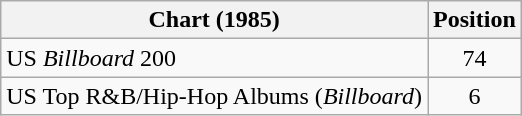<table class="wikitable sortable">
<tr>
<th>Chart (1985)</th>
<th>Position</th>
</tr>
<tr>
<td>US <em>Billboard</em> 200</td>
<td align="center">74</td>
</tr>
<tr>
<td>US Top R&B/Hip-Hop Albums (<em>Billboard</em>)</td>
<td align="center">6</td>
</tr>
</table>
